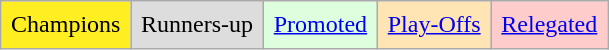<table class="wikitable">
<tr>
<td style="background-color:#FE2; padding:0.4em;">Champions</td>
<td style="background-color:#DDD; padding:0.4em;">Runners-up</td>
<td style="background-color:#DFD; padding:0.4em;"><a href='#'>Promoted</a></td>
<td style="background-color:#ffe4b4; padding:0.4em;"><a href='#'>Play-Offs</a></td>
<td style="background-color:#FCC; padding:0.4em;"><a href='#'>Relegated</a></td>
</tr>
</table>
